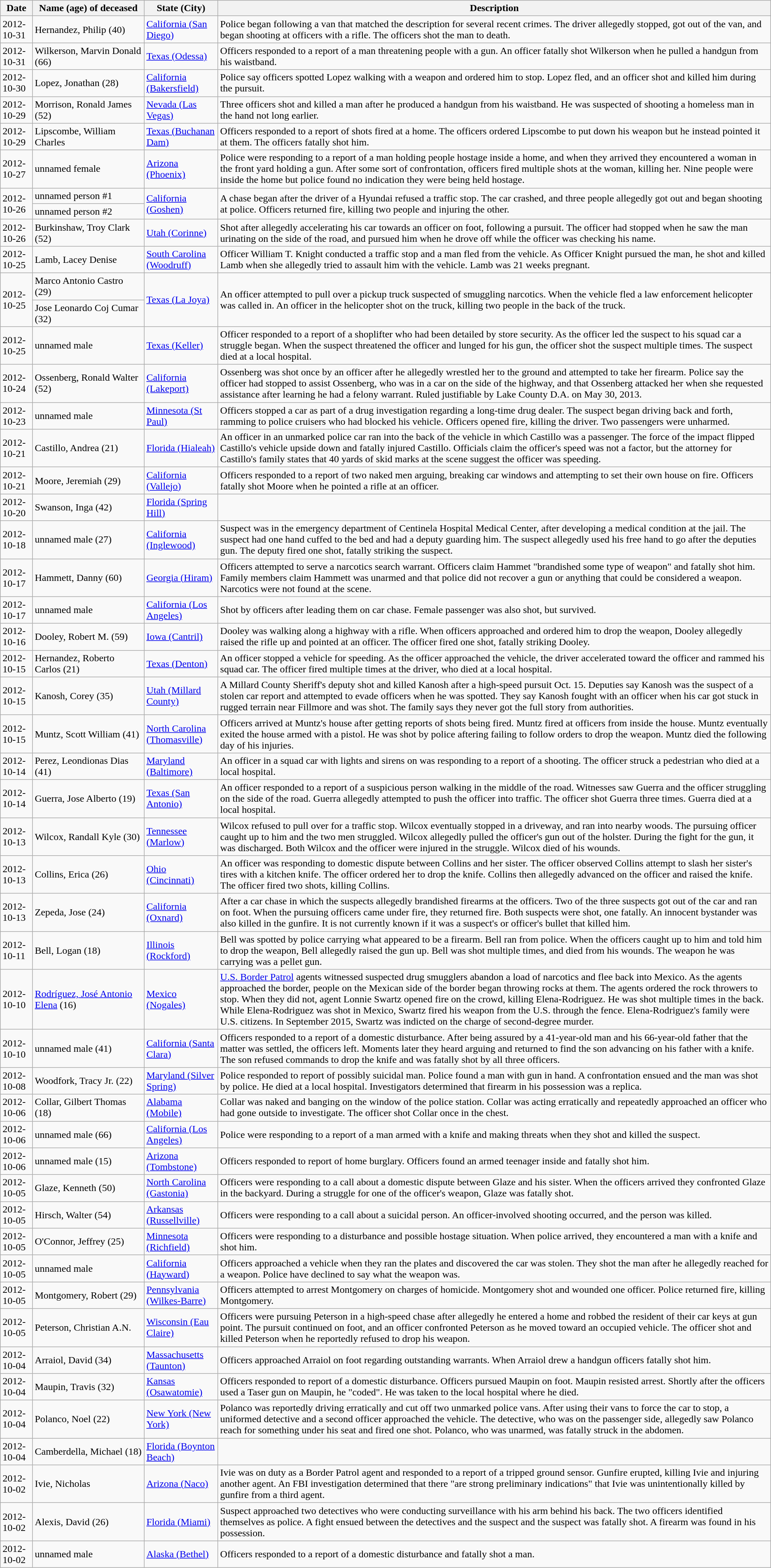<table class="wikitable sortable" border="1" id="killed">
<tr>
<th>Date</th>
<th nowrap>Name (age) of deceased</th>
<th>State (City)</th>
<th>Description</th>
</tr>
<tr>
<td>2012-10-31</td>
<td>Hernandez, Philip (40)</td>
<td><a href='#'>California (San Diego)</a></td>
<td>Police began following a van that matched the description for several recent crimes. The driver allegedly stopped, got out of the van, and began shooting at officers with a rifle. The officers shot the man to death.</td>
</tr>
<tr>
<td>2012-10-31</td>
<td>Wilkerson, Marvin Donald (66)</td>
<td><a href='#'>Texas (Odessa)</a></td>
<td>Officers responded to a report of a man threatening people with a gun.  An officer fatally shot Wilkerson when he pulled a handgun from his waistband.</td>
</tr>
<tr>
<td>2012-10-30</td>
<td>Lopez, Jonathan (28)</td>
<td><a href='#'>California (Bakersfield)</a></td>
<td>Police say officers spotted Lopez walking with a weapon and ordered him to stop. Lopez fled, and an officer shot and killed him during the pursuit.</td>
</tr>
<tr>
<td>2012-10-29</td>
<td>Morrison, Ronald James (52)</td>
<td><a href='#'>Nevada (Las Vegas)</a></td>
<td>Three officers shot and killed a man after he produced a handgun from his waistband. He was suspected of shooting a homeless man in the hand not long earlier.</td>
</tr>
<tr>
<td>2012-10-29</td>
<td>Lipscombe, William Charles</td>
<td><a href='#'>Texas (Buchanan Dam)</a></td>
<td>Officers responded to a report of shots fired at a home.  The officers ordered Lipscombe to put down his weapon but he instead pointed it at them.  The officers fatally shot him.</td>
</tr>
<tr>
<td>2012-10-27</td>
<td>unnamed female</td>
<td><a href='#'>Arizona (Phoenix)</a></td>
<td>Police were responding to a report of a man holding people hostage inside a home, and when they arrived they encountered a woman in the front yard holding a gun. After some sort of confrontation, officers fired multiple shots at the woman, killing her. Nine people were inside the home but police found no indication they were being held hostage.</td>
</tr>
<tr>
<td rowspan="2">2012-10-26</td>
<td>unnamed person #1</td>
<td rowspan="2"><a href='#'>California (Goshen)</a></td>
<td rowspan="2">A chase began after the driver of a Hyundai refused a traffic stop. The car crashed, and three people allegedly got out and began shooting at police. Officers returned fire, killing two people and injuring the other.</td>
</tr>
<tr>
<td>unnamed person #2</td>
</tr>
<tr>
<td>2012-10-26</td>
<td>Burkinshaw, Troy Clark (52)</td>
<td><a href='#'>Utah (Corinne)</a></td>
<td>Shot after allegedly accelerating his car towards an officer on foot, following a pursuit. The officer had stopped when he saw the man urinating on the side of the road, and pursued him when he drove off while the officer was checking his name.</td>
</tr>
<tr>
<td>2012-10-25</td>
<td>Lamb, Lacey Denise</td>
<td><a href='#'>South Carolina (Woodruff)</a></td>
<td>Officer William T. Knight conducted a traffic stop and a man fled from the vehicle. As Officer Knight pursued the man, he shot and killed Lamb when she allegedly tried to assault him with the vehicle. Lamb was 21 weeks pregnant.</td>
</tr>
<tr>
<td rowspan="2">2012-10-25</td>
<td>Marco Antonio Castro (29)</td>
<td rowspan="2"><a href='#'>Texas (La Joya)</a></td>
<td rowspan="2">An officer attempted to pull over a pickup truck suspected of smuggling narcotics.  When the  vehicle fled a law enforcement helicopter was called in.  An officer in the helicopter shot on the truck, killing two people in the back of the truck.</td>
</tr>
<tr>
<td>Jose Leonardo Coj Cumar (32)</td>
</tr>
<tr>
<td>2012-10-25</td>
<td>unnamed male</td>
<td><a href='#'>Texas (Keller)</a></td>
<td>Officer responded to a report of a shoplifter who had been detailed by store security.  As the officer led the suspect to his squad car a struggle began.  When the suspect threatened the officer and lunged for his gun, the officer shot the suspect multiple times.  The suspect died at a local hospital.</td>
</tr>
<tr>
<td>2012-10-24</td>
<td>Ossenberg, Ronald Walter (52)</td>
<td><a href='#'>California (Lakeport)</a></td>
<td>Ossenberg was shot once by an officer after he allegedly wrestled her to the ground and attempted to take her firearm. Police say the officer had stopped to assist Ossenberg, who was in a car on the side of the highway, and that Ossenberg attacked her when she requested assistance after learning he had a felony warrant. Ruled justifiable by Lake County D.A. on May 30, 2013.</td>
</tr>
<tr>
<td>2012-10-23</td>
<td>unnamed male</td>
<td><a href='#'>Minnesota (St Paul)</a></td>
<td>Officers stopped  a car as part of a drug investigation regarding a long-time drug dealer.  The suspect began driving back and forth, ramming to police cruisers who had blocked his vehicle.  Officers opened fire, killing the driver.  Two passengers were unharmed.</td>
</tr>
<tr>
<td>2012-10-21</td>
<td>Castillo, Andrea (21)</td>
<td><a href='#'>Florida (Hialeah)</a></td>
<td>An officer in an unmarked police car ran into the back of the vehicle in which Castillo was a passenger.  The force of the impact flipped Castillo's vehicle upside down and fatally injured Castillo.  Officials claim the officer's speed was not a factor, but the attorney for Castillo's family states that 40 yards of skid marks at the scene suggest the officer was speeding.</td>
</tr>
<tr>
<td>2012-10-21</td>
<td>Moore, Jeremiah (29)</td>
<td><a href='#'>California (Vallejo)</a></td>
<td>Officers responded to a report of two naked men arguing, breaking car windows and attempting to set their own house on fire.  Officers fatally shot Moore when he pointed a rifle at an officer.</td>
</tr>
<tr>
<td>2012-10-20</td>
<td>Swanson, Inga (42)</td>
<td><a href='#'>Florida (Spring Hill)</a></td>
<td></td>
</tr>
<tr>
<td>2012-10-18</td>
<td>unnamed male (27)</td>
<td><a href='#'>California (Inglewood)</a></td>
<td>Suspect was in the emergency department of Centinela Hospital Medical Center, after developing a medical condition at the jail. The suspect had one hand cuffed to the bed and had a deputy guarding him. The suspect allegedly used his free hand to go after the deputies gun. The deputy fired one shot, fatally striking the suspect.</td>
</tr>
<tr>
<td>2012-10-17</td>
<td>Hammett, Danny (60)</td>
<td><a href='#'>Georgia (Hiram)</a></td>
<td>Officers attempted to serve a narcotics search warrant.  Officers claim Hammet "brandished some type of weapon" and fatally shot him.  Family members claim Hammett was unarmed and that police did not recover a gun or anything that could be considered a weapon.  Narcotics were not found at the scene.</td>
</tr>
<tr>
<td>2012-10-17</td>
<td>unnamed male</td>
<td><a href='#'>California (Los Angeles)</a></td>
<td>Shot by officers after leading them on car chase. Female passenger was also shot, but survived.</td>
</tr>
<tr>
<td>2012-10-16</td>
<td>Dooley, Robert M. (59)</td>
<td><a href='#'>Iowa (Cantril)</a></td>
<td>Dooley was walking along a highway with a rifle. When officers approached and ordered him to drop the weapon, Dooley allegedly raised the rifle up and pointed at an officer. The officer fired one shot, fatally striking Dooley.</td>
</tr>
<tr>
<td>2012-10-15</td>
<td>Hernandez, Roberto Carlos (21)</td>
<td><a href='#'>Texas (Denton)</a></td>
<td>An officer stopped a vehicle for speeding.  As the officer approached the vehicle, the driver accelerated toward the officer and rammed his squad car.  The officer fired multiple times at the driver, who died at a local hospital.</td>
</tr>
<tr>
<td>2012-10-15</td>
<td>Kanosh, Corey (35)</td>
<td><a href='#'>Utah (Millard County)</a></td>
<td>A Millard County Sheriff's deputy shot and killed Kanosh after a high-speed pursuit Oct. 15. Deputies say Kanosh was the suspect of a stolen car report and attempted to evade officers when he was spotted. They say Kanosh fought with an officer when his car got stuck in rugged terrain near Fillmore and was shot. The family says they never got the full story from authorities.</td>
</tr>
<tr>
<td>2012-10-15</td>
<td>Muntz, Scott William (41)</td>
<td><a href='#'>North Carolina (Thomasville)</a></td>
<td>Officers arrived at Muntz's house after getting reports of shots being fired. Muntz fired at officers from inside the house. Muntz eventually exited the house armed with a pistol. He was shot by police aftering failing to follow orders to drop the weapon. Muntz died the following day of his injuries.</td>
</tr>
<tr>
<td>2012-10-14</td>
<td>Perez, Leondionas Dias (41)</td>
<td><a href='#'>Maryland (Baltimore)</a></td>
<td>An officer in a squad car with lights and sirens on was responding to a report of a shooting.  The officer struck a pedestrian who died at a local hospital.</td>
</tr>
<tr>
<td>2012-10-14</td>
<td>Guerra, Jose Alberto (19)</td>
<td><a href='#'>Texas (San Antonio)</a></td>
<td>An officer responded to a report of a suspicious person walking in the middle of the road.  Witnesses saw Guerra and the officer struggling on the side of the road.  Guerra allegedly attempted to push the officer into traffic.  The officer shot Guerra three times.  Guerra died at a local hospital.</td>
</tr>
<tr>
<td>2012-10-13</td>
<td>Wilcox, Randall Kyle (30)</td>
<td><a href='#'>Tennessee (Marlow)</a></td>
<td>Wilcox refused to pull over for a traffic stop. Wilcox eventually stopped in a driveway, and ran into nearby woods. The pursuing officer caught up to him and the two men struggled. Wilcox allegedly pulled the officer's gun out of the holster. During the fight for the gun, it was discharged. Both Wilcox and the officer were injured in the struggle. Wilcox died of his wounds.</td>
</tr>
<tr>
<td>2012-10-13</td>
<td>Collins, Erica (26)</td>
<td><a href='#'>Ohio (Cincinnati)</a></td>
<td>An officer was responding to domestic dispute between Collins and her sister. The officer observed Collins attempt to slash her sister's tires with a kitchen knife. The officer ordered her to drop the knife. Collins then allegedly advanced on the officer and raised the knife. The officer fired two shots, killing Collins.</td>
</tr>
<tr>
<td>2012-10-13</td>
<td>Zepeda, Jose (24)</td>
<td><a href='#'>California (Oxnard)</a></td>
<td>After a car chase in which the suspects allegedly brandished firearms at the officers. Two of the three suspects got out of the car and ran on foot. When the pursuing officers came under fire, they returned fire. Both suspects were shot, one fatally. An innocent bystander was also killed in the gunfire. It is not currently known if it was a suspect's or officer's bullet that killed him.</td>
</tr>
<tr>
<td>2012-10-11</td>
<td>Bell, Logan (18)</td>
<td><a href='#'>Illinois (Rockford)</a></td>
<td>Bell was spotted by police carrying what appeared to be a firearm. Bell ran from police. When the officers caught up to him and told him to drop the weapon, Bell allegedly raised the gun up. Bell was shot multiple times, and died from his wounds. The weapon he was carrying was a pellet gun.</td>
</tr>
<tr>
<td>2012-10-10</td>
<td><a href='#'>Rodríguez, José Antonio Elena</a> (16)</td>
<td><a href='#'>Mexico (Nogales)</a></td>
<td><a href='#'>U.S. Border Patrol</a> agents witnessed suspected drug smugglers abandon a load of narcotics and flee back into Mexico. As the agents approached the border, people on the Mexican side of the border began throwing rocks at them. The agents ordered the rock throwers to stop. When they did not, agent Lonnie Swartz opened fire on the crowd, killing Elena-Rodriguez. He was shot multiple times in the back. While Elena-Rodriguez was shot in Mexico, Swartz fired his weapon from the U.S. through the fence. Elena-Rodriguez's family were U.S. citizens. In September 2015, Swartz was indicted on the charge of second-degree murder.</td>
</tr>
<tr>
<td>2012-10-10</td>
<td>unnamed male (41)</td>
<td><a href='#'>California (Santa Clara)</a></td>
<td>Officers responded to a report of a domestic disturbance.  After being assured by a 41-year-old man and his 66-year-old father that the matter was settled, the officers left.  Moments later they heard arguing and returned to find the son advancing on his father with a knife.  The son refused commands to drop the knife and was fatally shot by all three officers.</td>
</tr>
<tr>
<td>2012-10-08</td>
<td>Woodfork, Tracy Jr. (22)</td>
<td><a href='#'>Maryland (Silver Spring)</a></td>
<td>Police responded to report of possibly suicidal man.  Police found a man with gun in hand.  A confrontation ensued and the man was shot by police.  He died at a local hospital. Investigators determined that firearm in his possession was a replica.</td>
</tr>
<tr>
<td>2012-10-06</td>
<td>Collar, Gilbert Thomas (18)</td>
<td><a href='#'>Alabama (Mobile)</a></td>
<td>Collar was naked and banging on the window of the police station.  Collar was acting erratically and repeatedly approached an officer who had gone outside to investigate.  The officer shot Collar once in the chest.</td>
</tr>
<tr>
<td>2012-10-06</td>
<td>unnamed male (66)</td>
<td><a href='#'>California (Los Angeles)</a></td>
<td>Police were responding to a report of a man armed with a knife and making threats when they shot and killed the suspect.</td>
</tr>
<tr>
<td>2012-10-06</td>
<td>unnamed male (15)</td>
<td><a href='#'>Arizona (Tombstone)</a></td>
<td>Officers responded to report of home burglary.  Officers found an armed teenager inside and fatally shot him.</td>
</tr>
<tr>
<td>2012-10-05</td>
<td>Glaze, Kenneth (50)</td>
<td><a href='#'>North Carolina (Gastonia)</a></td>
<td>Officers were responding to a call about a domestic dispute between Glaze and his sister.  When the officers arrived they confronted Glaze in the backyard. During a struggle for one of the officer's weapon, Glaze was fatally shot.</td>
</tr>
<tr>
<td>2012-10-05</td>
<td>Hirsch, Walter (54)</td>
<td><a href='#'>Arkansas (Russellville)</a></td>
<td>Officers were responding to a call about a suicidal person. An officer-involved shooting occurred, and the person was killed.</td>
</tr>
<tr>
<td>2012-10-05</td>
<td>O'Connor, Jeffrey (25)</td>
<td><a href='#'>Minnesota (Richfield)</a></td>
<td>Officers were responding to a disturbance and possible hostage situation. When police arrived, they encountered a man with a knife and shot him.</td>
</tr>
<tr>
<td>2012-10-05</td>
<td>unnamed male</td>
<td><a href='#'>California (Hayward)</a></td>
<td>Officers approached a vehicle when they ran the plates and discovered the car was stolen. They shot the man after he allegedly reached for a weapon. Police have declined to say what the weapon was.</td>
</tr>
<tr>
<td>2012-10-05</td>
<td>Montgomery, Robert (29)</td>
<td><a href='#'>Pennsylvania (Wilkes-Barre)</a></td>
<td>Officers attempted to arrest Montgomery on charges of homicide.  Montgomery shot and wounded one officer.  Police returned fire, killing Montgomery.</td>
</tr>
<tr>
<td>2012-10-05</td>
<td>Peterson, Christian A.N.</td>
<td><a href='#'>Wisconsin (Eau Claire)</a></td>
<td>Officers were pursuing Peterson in a high-speed chase after allegedly he entered a home and robbed the resident of their car keys at gun point. The pursuit continued on foot, and an officer confronted Peterson as he moved toward an occupied vehicle. The officer shot and killed Peterson when he reportedly refused to drop his weapon.</td>
</tr>
<tr>
<td>2012-10-04</td>
<td>Arraiol, David (34)</td>
<td><a href='#'>Massachusetts (Taunton)</a></td>
<td>Officers approached Arraiol on foot regarding outstanding warrants.  When Arraiol drew a handgun officers fatally shot him.</td>
</tr>
<tr>
<td>2012-10-04</td>
<td>Maupin, Travis (32)</td>
<td><a href='#'>Kansas (Osawatomie)</a></td>
<td>Officers responded to report of a domestic disturbance.  Officers pursued Maupin on foot.  Maupin resisted arrest.  Shortly after the officers used a Taser gun on Maupin, he "coded".  He was taken to the local hospital where he died.</td>
</tr>
<tr>
<td>2012-10-04</td>
<td>Polanco, Noel (22)</td>
<td><a href='#'>New York (New York)</a></td>
<td>Polanco was reportedly driving erratically and cut off two unmarked police vans. After using their vans to force the car to stop, a uniformed detective and a second officer approached the vehicle. The detective, who was on the passenger side, allegedly saw Polanco reach for something under his seat and fired one shot. Polanco, who was unarmed, was fatally struck in the abdomen.</td>
</tr>
<tr>
<td>2012-10-04</td>
<td>Camberdella, Michael (18)</td>
<td><a href='#'>Florida (Boynton Beach)</a></td>
<td></td>
</tr>
<tr>
<td>2012-10-02</td>
<td>Ivie, Nicholas</td>
<td><a href='#'>Arizona (Naco)</a></td>
<td>Ivie was on duty as a Border Patrol agent and responded to a report of a tripped ground sensor.  Gunfire erupted, killing Ivie and injuring another agent.  An FBI investigation determined that there "are strong preliminary indications" that Ivie was unintentionally killed by gunfire from a third agent.</td>
</tr>
<tr>
<td>2012-10-02</td>
<td>Alexis, David (26)</td>
<td><a href='#'>Florida (Miami)</a></td>
<td>Suspect approached two detectives who were conducting surveillance with his arm behind his back. The two officers identified themselves as police. A fight ensued between the detectives and the suspect and the suspect was fatally shot. A firearm was found in his possession.</td>
</tr>
<tr>
<td>2012-10-02</td>
<td>unnamed male</td>
<td><a href='#'>Alaska (Bethel)</a></td>
<td>Officers responded to a report of a domestic disturbance and fatally shot a man.</td>
</tr>
</table>
